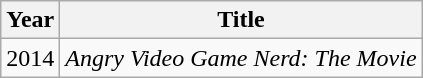<table class="wikitable sortable">
<tr>
<th>Year</th>
<th>Title</th>
</tr>
<tr>
<td>2014</td>
<td><em>Angry Video Game Nerd: The Movie</em></td>
</tr>
</table>
